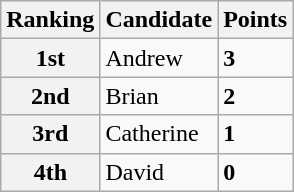<table class="wikitable">
<tr>
<th>Ranking</th>
<th>Candidate</th>
<th>Points</th>
</tr>
<tr>
<th>1st</th>
<td>Andrew</td>
<td><strong>3</strong></td>
</tr>
<tr>
<th>2nd</th>
<td>Brian</td>
<td><strong>2</strong></td>
</tr>
<tr>
<th>3rd</th>
<td>Catherine</td>
<td><strong>1</strong></td>
</tr>
<tr>
<th>4th</th>
<td>David</td>
<td><strong>0</strong></td>
</tr>
</table>
